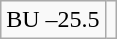<table class="wikitable" style="border: none;">
<tr align="center">
</tr>
<tr align="center">
<td>BU –25.5</td>
<td></td>
</tr>
</table>
